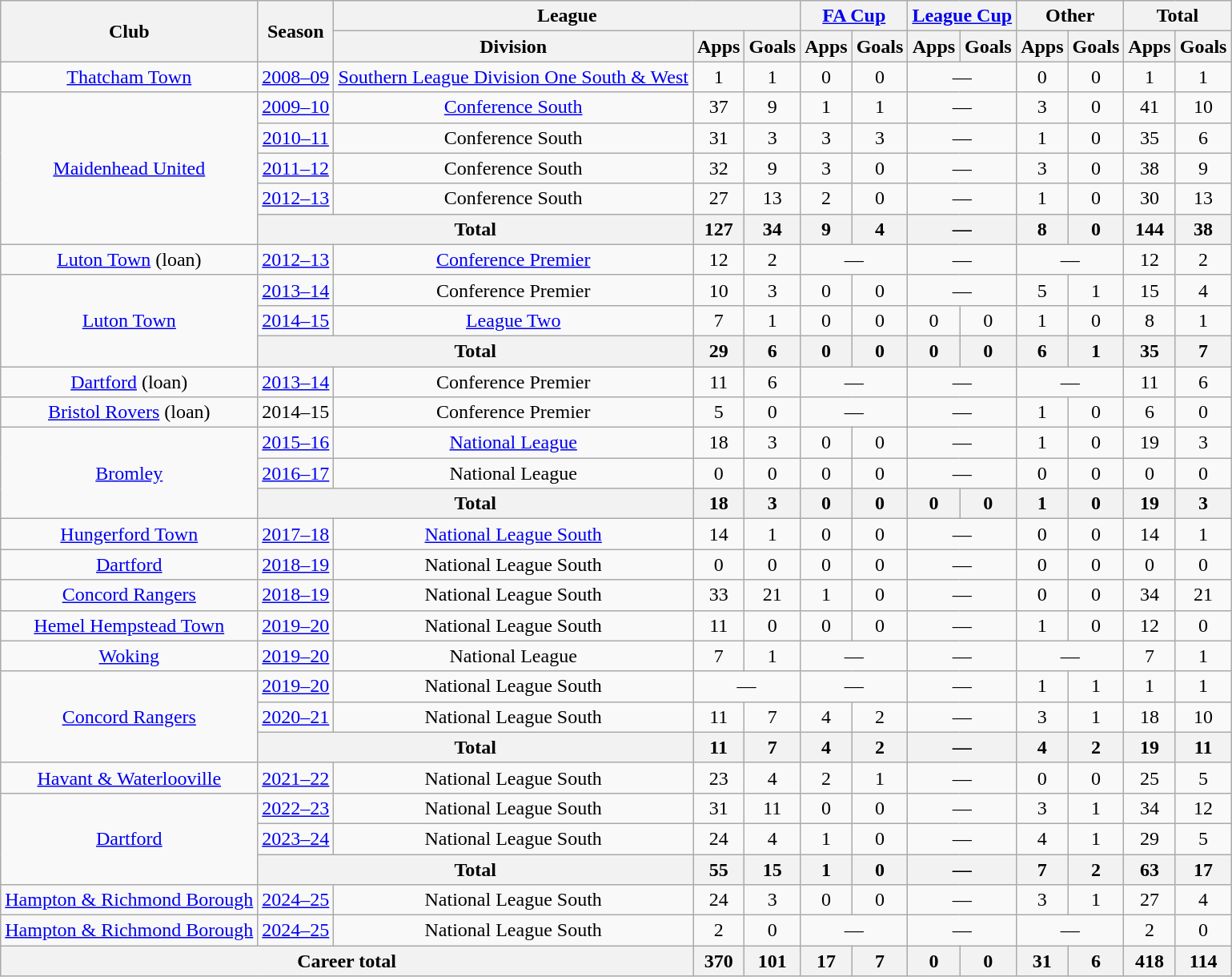<table class=wikitable style="text-align:center;">
<tr>
<th rowspan=2>Club</th>
<th rowspan=2>Season</th>
<th colspan=3>League</th>
<th colspan=2><a href='#'>FA Cup</a></th>
<th colspan=2><a href='#'>League Cup</a></th>
<th colspan=2>Other</th>
<th colspan=2>Total</th>
</tr>
<tr>
<th>Division</th>
<th>Apps</th>
<th>Goals</th>
<th>Apps</th>
<th>Goals</th>
<th>Apps</th>
<th>Goals</th>
<th>Apps</th>
<th>Goals</th>
<th>Apps</th>
<th>Goals</th>
</tr>
<tr>
<td><a href='#'>Thatcham Town</a></td>
<td><a href='#'>2008–09</a></td>
<td><a href='#'>Southern League Division One South & West</a></td>
<td>1</td>
<td>1</td>
<td>0</td>
<td>0</td>
<td colspan=2>—</td>
<td>0</td>
<td>0</td>
<td>1</td>
<td>1</td>
</tr>
<tr>
<td rowspan=5><a href='#'>Maidenhead United</a></td>
<td><a href='#'>2009–10</a></td>
<td><a href='#'>Conference South</a></td>
<td>37</td>
<td>9</td>
<td>1</td>
<td>1</td>
<td colspan=2>—</td>
<td>3</td>
<td>0</td>
<td>41</td>
<td>10</td>
</tr>
<tr>
<td><a href='#'>2010–11</a></td>
<td>Conference South</td>
<td>31</td>
<td>3</td>
<td>3</td>
<td>3</td>
<td colspan=2>—</td>
<td>1</td>
<td>0</td>
<td>35</td>
<td>6</td>
</tr>
<tr>
<td><a href='#'>2011–12</a></td>
<td>Conference South</td>
<td>32</td>
<td>9</td>
<td>3</td>
<td>0</td>
<td colspan=2>—</td>
<td>3</td>
<td>0</td>
<td>38</td>
<td>9</td>
</tr>
<tr>
<td><a href='#'>2012–13</a></td>
<td>Conference South</td>
<td>27</td>
<td>13</td>
<td>2</td>
<td>0</td>
<td colspan=2>—</td>
<td>1</td>
<td>0</td>
<td>30</td>
<td>13</td>
</tr>
<tr>
<th colspan=2>Total</th>
<th>127</th>
<th>34</th>
<th>9</th>
<th>4</th>
<th colspan=2>—</th>
<th>8</th>
<th>0</th>
<th>144</th>
<th>38</th>
</tr>
<tr>
<td><a href='#'>Luton Town</a> (loan)</td>
<td><a href='#'>2012–13</a></td>
<td><a href='#'>Conference Premier</a></td>
<td>12</td>
<td>2</td>
<td colspan=2>—</td>
<td colspan=2>—</td>
<td colspan=2>—</td>
<td>12</td>
<td>2</td>
</tr>
<tr>
<td rowspan=3><a href='#'>Luton Town</a></td>
<td><a href='#'>2013–14</a></td>
<td>Conference Premier</td>
<td>10</td>
<td>3</td>
<td>0</td>
<td>0</td>
<td colspan=2>—</td>
<td>5</td>
<td>1</td>
<td>15</td>
<td>4</td>
</tr>
<tr>
<td><a href='#'>2014–15</a></td>
<td><a href='#'>League Two</a></td>
<td>7</td>
<td>1</td>
<td>0</td>
<td>0</td>
<td>0</td>
<td>0</td>
<td>1</td>
<td>0</td>
<td>8</td>
<td>1</td>
</tr>
<tr>
<th colspan=2>Total</th>
<th>29</th>
<th>6</th>
<th>0</th>
<th>0</th>
<th>0</th>
<th>0</th>
<th>6</th>
<th>1</th>
<th>35</th>
<th>7</th>
</tr>
<tr>
<td><a href='#'>Dartford</a> (loan)</td>
<td><a href='#'>2013–14</a></td>
<td>Conference Premier</td>
<td>11</td>
<td>6</td>
<td colspan=2>—</td>
<td colspan=2>—</td>
<td colspan=2>—</td>
<td>11</td>
<td>6</td>
</tr>
<tr>
<td><a href='#'>Bristol Rovers</a> (loan)</td>
<td>2014–15</td>
<td>Conference Premier</td>
<td>5</td>
<td>0</td>
<td colspan=2>—</td>
<td colspan=2>—</td>
<td>1</td>
<td>0</td>
<td>6</td>
<td>0</td>
</tr>
<tr>
<td rowspan=3><a href='#'>Bromley</a></td>
<td><a href='#'>2015–16</a></td>
<td><a href='#'>National League</a></td>
<td>18</td>
<td>3</td>
<td>0</td>
<td>0</td>
<td colspan=2>—</td>
<td>1</td>
<td>0</td>
<td>19</td>
<td>3</td>
</tr>
<tr>
<td><a href='#'>2016–17</a></td>
<td>National League</td>
<td>0</td>
<td>0</td>
<td>0</td>
<td>0</td>
<td colspan=2>—</td>
<td>0</td>
<td>0</td>
<td>0</td>
<td>0</td>
</tr>
<tr>
<th colspan=2>Total</th>
<th>18</th>
<th>3</th>
<th>0</th>
<th>0</th>
<th>0</th>
<th>0</th>
<th>1</th>
<th>0</th>
<th>19</th>
<th>3</th>
</tr>
<tr>
<td rowspan=1><a href='#'>Hungerford Town</a></td>
<td><a href='#'>2017–18</a></td>
<td><a href='#'>National League South</a></td>
<td>14</td>
<td>1</td>
<td>0</td>
<td>0</td>
<td colspan=2>—</td>
<td>0</td>
<td>0</td>
<td>14</td>
<td>1</td>
</tr>
<tr>
<td rowspan=1><a href='#'>Dartford</a></td>
<td><a href='#'>2018–19</a></td>
<td>National League South</td>
<td>0</td>
<td>0</td>
<td>0</td>
<td>0</td>
<td colspan=2>—</td>
<td>0</td>
<td>0</td>
<td>0</td>
<td>0</td>
</tr>
<tr>
<td rowspan=1><a href='#'>Concord Rangers</a></td>
<td><a href='#'>2018–19</a></td>
<td>National League South</td>
<td>33</td>
<td>21</td>
<td>1</td>
<td>0</td>
<td colspan=2>—</td>
<td>0</td>
<td>0</td>
<td>34</td>
<td>21</td>
</tr>
<tr>
<td rowspan=1><a href='#'>Hemel Hempstead Town</a></td>
<td><a href='#'>2019–20</a></td>
<td>National League South</td>
<td>11</td>
<td>0</td>
<td>0</td>
<td>0</td>
<td colspan=2>—</td>
<td>1</td>
<td>0</td>
<td>12</td>
<td>0</td>
</tr>
<tr>
<td rowspan=1><a href='#'>Woking</a></td>
<td><a href='#'>2019–20</a></td>
<td>National League</td>
<td>7</td>
<td>1</td>
<td colspan=2>—</td>
<td colspan=2>—</td>
<td colspan=2>—</td>
<td>7</td>
<td>1</td>
</tr>
<tr>
<td rowspan=3><a href='#'>Concord Rangers</a></td>
<td><a href='#'>2019–20</a></td>
<td>National League South</td>
<td colspan=2>—</td>
<td colspan=2>—</td>
<td colspan=2>—</td>
<td>1</td>
<td>1</td>
<td>1</td>
<td>1</td>
</tr>
<tr>
<td><a href='#'>2020–21</a></td>
<td>National League South</td>
<td>11</td>
<td>7</td>
<td>4</td>
<td>2</td>
<td colspan=2>—</td>
<td>3</td>
<td>1</td>
<td>18</td>
<td>10</td>
</tr>
<tr>
<th colspan=2>Total</th>
<th>11</th>
<th>7</th>
<th>4</th>
<th>2</th>
<th colspan=2>—</th>
<th>4</th>
<th>2</th>
<th>19</th>
<th>11</th>
</tr>
<tr>
<td rowspan=1><a href='#'>Havant & Waterlooville</a></td>
<td><a href='#'>2021–22</a></td>
<td>National League South</td>
<td>23</td>
<td>4</td>
<td>2</td>
<td>1</td>
<td colspan=2>—</td>
<td>0</td>
<td>0</td>
<td>25</td>
<td>5</td>
</tr>
<tr>
<td rowspan=3><a href='#'>Dartford</a></td>
<td><a href='#'>2022–23</a></td>
<td>National League South</td>
<td>31</td>
<td>11</td>
<td>0</td>
<td>0</td>
<td colspan=2>—</td>
<td>3</td>
<td>1</td>
<td>34</td>
<td>12</td>
</tr>
<tr>
<td><a href='#'>2023–24</a></td>
<td>National League South</td>
<td>24</td>
<td>4</td>
<td>1</td>
<td>0</td>
<td colspan=2>—</td>
<td>4</td>
<td>1</td>
<td>29</td>
<td>5</td>
</tr>
<tr>
<th colspan=2>Total</th>
<th>55</th>
<th>15</th>
<th>1</th>
<th>0</th>
<th colspan=2>—</th>
<th>7</th>
<th>2</th>
<th>63</th>
<th>17</th>
</tr>
<tr>
<td><a href='#'>Hampton & Richmond Borough</a></td>
<td><a href='#'>2024–25</a></td>
<td>National League South</td>
<td>24</td>
<td>3</td>
<td>0</td>
<td>0</td>
<td colspan=2>—</td>
<td>3</td>
<td>1</td>
<td>27</td>
<td>4</td>
</tr>
<tr>
<td><a href='#'>Hampton & Richmond Borough</a></td>
<td><a href='#'>2024–25</a></td>
<td>National League South</td>
<td>2</td>
<td>0</td>
<td colspan=2>—</td>
<td colspan=2>—</td>
<td colspan=2>—</td>
<td>2</td>
<td>0</td>
</tr>
<tr>
<th colspan=3>Career total</th>
<th>370</th>
<th>101</th>
<th>17</th>
<th>7</th>
<th>0</th>
<th>0</th>
<th>31</th>
<th>6</th>
<th>418</th>
<th>114</th>
</tr>
</table>
